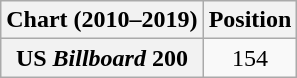<table class="wikitable plainrowheaders" style="text-align:center">
<tr>
<th scope="col">Chart (2010–2019)</th>
<th scope="col">Position</th>
</tr>
<tr>
<th scope="row">US <em>Billboard</em> 200</th>
<td>154</td>
</tr>
</table>
